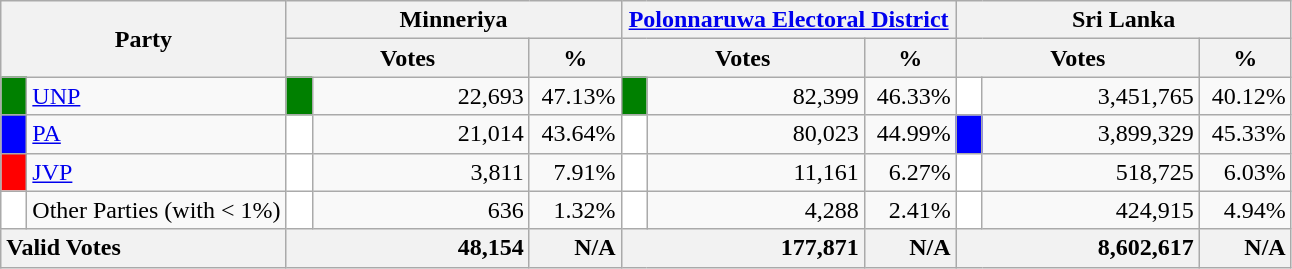<table class="wikitable">
<tr>
<th colspan="2" width="144px"rowspan="2">Party</th>
<th colspan="3" width="216px">Minneriya</th>
<th colspan="3" width="216px"><a href='#'>Polonnaruwa Electoral District</a></th>
<th colspan="3" width="216px">Sri Lanka</th>
</tr>
<tr>
<th colspan="2" width="144px">Votes</th>
<th>%</th>
<th colspan="2" width="144px">Votes</th>
<th>%</th>
<th colspan="2" width="144px">Votes</th>
<th>%</th>
</tr>
<tr>
<td style="background-color:green;" width="10px"></td>
<td style="text-align:left;"><a href='#'>UNP</a></td>
<td style="background-color:green;" width="10px"></td>
<td style="text-align:right;">22,693</td>
<td style="text-align:right;">47.13%</td>
<td style="background-color:green;" width="10px"></td>
<td style="text-align:right;">82,399</td>
<td style="text-align:right;">46.33%</td>
<td style="background-color:white;" width="10px"></td>
<td style="text-align:right;">3,451,765</td>
<td style="text-align:right;">40.12%</td>
</tr>
<tr>
<td style="background-color:blue;" width="10px"></td>
<td style="text-align:left;"><a href='#'>PA</a></td>
<td style="background-color:white;" width="10px"></td>
<td style="text-align:right;">21,014</td>
<td style="text-align:right;">43.64%</td>
<td style="background-color:white;" width="10px"></td>
<td style="text-align:right;">80,023</td>
<td style="text-align:right;">44.99%</td>
<td style="background-color:blue;" width="10px"></td>
<td style="text-align:right;">3,899,329</td>
<td style="text-align:right;">45.33%</td>
</tr>
<tr>
<td style="background-color:red;" width="10px"></td>
<td style="text-align:left;"><a href='#'>JVP</a></td>
<td style="background-color:white;" width="10px"></td>
<td style="text-align:right;">3,811</td>
<td style="text-align:right;">7.91%</td>
<td style="background-color:white;" width="10px"></td>
<td style="text-align:right;">11,161</td>
<td style="text-align:right;">6.27%</td>
<td style="background-color:white;" width="10px"></td>
<td style="text-align:right;">518,725</td>
<td style="text-align:right;">6.03%</td>
</tr>
<tr>
<td style="background-color:white;" width="10px"></td>
<td style="text-align:left;">Other Parties (with < 1%)</td>
<td style="background-color:white;" width="10px"></td>
<td style="text-align:right;">636</td>
<td style="text-align:right;">1.32%</td>
<td style="background-color:white;" width="10px"></td>
<td style="text-align:right;">4,288</td>
<td style="text-align:right;">2.41%</td>
<td style="background-color:white;" width="10px"></td>
<td style="text-align:right;">424,915</td>
<td style="text-align:right;">4.94%</td>
</tr>
<tr>
<th colspan="2" width="144px"style="text-align:left;">Valid Votes</th>
<th style="text-align:right;"colspan="2" width="144px">48,154</th>
<th style="text-align:right;">N/A</th>
<th style="text-align:right;"colspan="2" width="144px">177,871</th>
<th style="text-align:right;">N/A</th>
<th style="text-align:right;"colspan="2" width="144px">8,602,617</th>
<th style="text-align:right;">N/A</th>
</tr>
</table>
